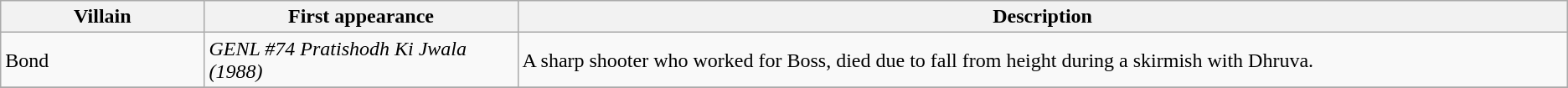<table class="wikitable">
<tr>
<th style="width:13%;">Villain</th>
<th style="width:20%;">First appearance</th>
<th style="width:67%;">Description</th>
</tr>
<tr>
<td>Bond</td>
<td><em>GENL #74 Pratishodh Ki Jwala (1988)</em></td>
<td>A sharp shooter who worked for Boss, died due to fall from height during a skirmish with Dhruva.</td>
</tr>
<tr>
</tr>
</table>
